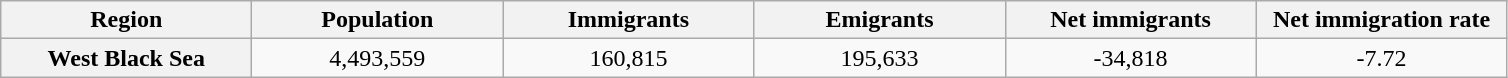<table class="wikitable">
<tr>
<th style="width:120pt;">Region</th>
<th style="width:120pt;">Population</th>
<th style="width:120pt;">Immigrants</th>
<th style="width:120pt;">Emigrants</th>
<th style="width:120pt;">Net immigrants</th>
<th style="width:120pt;">Net immigration rate</th>
</tr>
<tr>
<th style="width:120pt;">West Black Sea</th>
<td style="text-align:center;">4,493,559</td>
<td style="text-align:center;">160,815</td>
<td style="text-align:center;">195,633</td>
<td style="text-align:center;">-34,818</td>
<td style="text-align:center;">-7.72</td>
</tr>
</table>
